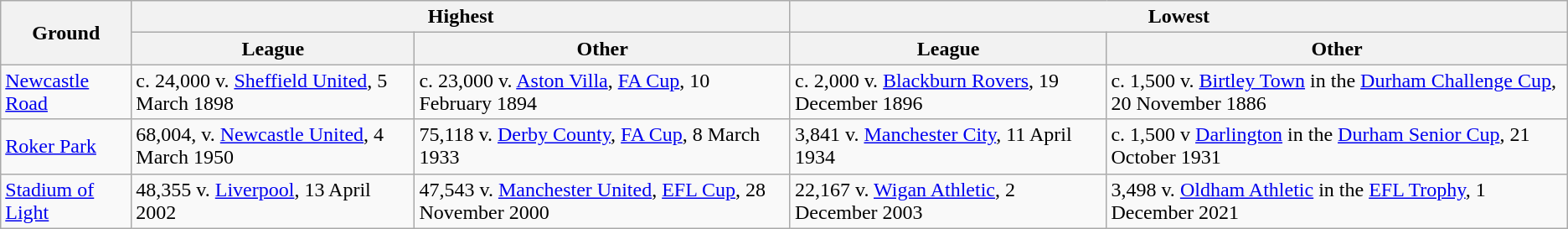<table class="wikitable">
<tr>
<th rowspan="2">Ground</th>
<th colspan="2">Highest</th>
<th colspan="2">Lowest</th>
</tr>
<tr>
<th>League</th>
<th>Other</th>
<th>League</th>
<th>Other</th>
</tr>
<tr>
<td><a href='#'>Newcastle Road</a></td>
<td>c. 24,000 v. <a href='#'>Sheffield United</a>, 5 March 1898</td>
<td>c. 23,000 v. <a href='#'>Aston Villa</a>, <a href='#'>FA Cup</a>, 10 February 1894</td>
<td>c. 2,000 v. <a href='#'>Blackburn Rovers</a>, 19 December 1896</td>
<td>c. 1,500 v. <a href='#'>Birtley Town</a> in the <a href='#'>Durham Challenge Cup</a>, 20 November 1886</td>
</tr>
<tr>
<td><a href='#'>Roker Park</a></td>
<td>68,004, v. <a href='#'>Newcastle United</a>, 4 March 1950</td>
<td>75,118 v. <a href='#'>Derby County</a>, <a href='#'>FA Cup</a>, 8 March 1933</td>
<td>3,841 v. <a href='#'>Manchester City</a>, 11 April 1934</td>
<td>c. 1,500 v <a href='#'>Darlington</a> in the <a href='#'>Durham Senior Cup</a>, 21 October 1931</td>
</tr>
<tr>
<td><a href='#'>Stadium of Light</a></td>
<td>48,355 v. <a href='#'>Liverpool</a>, 13 April 2002</td>
<td>47,543 v. <a href='#'>Manchester United</a>, <a href='#'>EFL Cup</a>, 28 November 2000</td>
<td>22,167 v. <a href='#'>Wigan Athletic</a>, 2 December 2003</td>
<td>3,498 v. <a href='#'>Oldham Athletic</a> in the <a href='#'>EFL Trophy</a>, 1 December 2021</td>
</tr>
</table>
